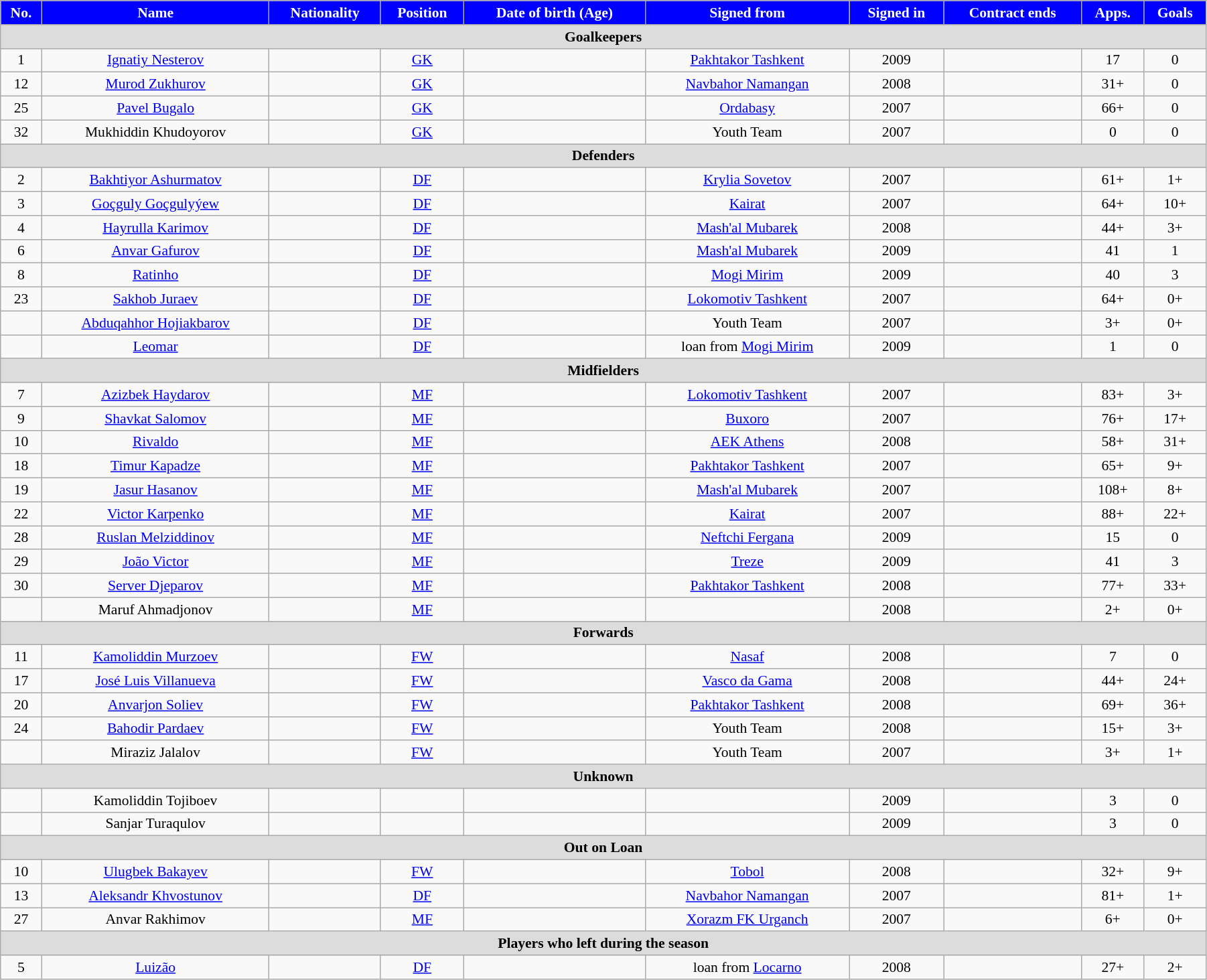<table class="wikitable"  style="text-align:center; font-size:90%; width:95%;">
<tr>
<th style="background:#0000FF; color:white; text-align:center;">No.</th>
<th style="background:#0000FF; color:white; text-align:center;">Name</th>
<th style="background:#0000FF; color:white; text-align:center;">Nationality</th>
<th style="background:#0000FF; color:white; text-align:center;">Position</th>
<th style="background:#0000FF; color:white; text-align:center;">Date of birth (Age)</th>
<th style="background:#0000FF; color:white; text-align:center;">Signed from</th>
<th style="background:#0000FF; color:white; text-align:center;">Signed in</th>
<th style="background:#0000FF; color:white; text-align:center;">Contract ends</th>
<th style="background:#0000FF; color:white; text-align:center;">Apps.</th>
<th style="background:#0000FF; color:white; text-align:center;">Goals</th>
</tr>
<tr>
<th colspan="11"  style="background:#dcdcdc; text-align:center;">Goalkeepers</th>
</tr>
<tr>
<td>1</td>
<td><a href='#'>Ignatiy Nesterov</a></td>
<td></td>
<td><a href='#'>GK</a></td>
<td></td>
<td><a href='#'>Pakhtakor Tashkent</a></td>
<td>2009</td>
<td></td>
<td>17</td>
<td>0</td>
</tr>
<tr>
<td>12</td>
<td><a href='#'>Murod Zukhurov</a></td>
<td></td>
<td><a href='#'>GK</a></td>
<td></td>
<td><a href='#'>Navbahor Namangan</a></td>
<td>2008</td>
<td></td>
<td>31+</td>
<td>0</td>
</tr>
<tr>
<td>25</td>
<td><a href='#'>Pavel Bugalo</a></td>
<td></td>
<td><a href='#'>GK</a></td>
<td></td>
<td><a href='#'>Ordabasy</a></td>
<td>2007</td>
<td></td>
<td>66+</td>
<td>0</td>
</tr>
<tr>
<td>32</td>
<td>Mukhiddin Khudoyorov</td>
<td></td>
<td><a href='#'>GK</a></td>
<td></td>
<td>Youth Team</td>
<td>2007</td>
<td></td>
<td>0</td>
<td>0</td>
</tr>
<tr>
<th colspan="11"  style="background:#dcdcdc; text-align:center;">Defenders</th>
</tr>
<tr>
<td>2</td>
<td><a href='#'>Bakhtiyor Ashurmatov</a></td>
<td></td>
<td><a href='#'>DF</a></td>
<td></td>
<td><a href='#'>Krylia Sovetov</a></td>
<td>2007</td>
<td></td>
<td>61+</td>
<td>1+</td>
</tr>
<tr>
<td>3</td>
<td><a href='#'>Goçguly Goçgulyýew</a></td>
<td></td>
<td><a href='#'>DF</a></td>
<td></td>
<td><a href='#'>Kairat</a></td>
<td>2007</td>
<td></td>
<td>64+</td>
<td>10+</td>
</tr>
<tr>
<td>4</td>
<td><a href='#'>Hayrulla Karimov</a></td>
<td></td>
<td><a href='#'>DF</a></td>
<td></td>
<td><a href='#'>Mash'al Mubarek</a></td>
<td>2008</td>
<td></td>
<td>44+</td>
<td>3+</td>
</tr>
<tr>
<td>6</td>
<td><a href='#'>Anvar Gafurov</a></td>
<td></td>
<td><a href='#'>DF</a></td>
<td></td>
<td><a href='#'>Mash'al Mubarek</a></td>
<td>2009</td>
<td></td>
<td>41</td>
<td>1</td>
</tr>
<tr>
<td>8</td>
<td><a href='#'>Ratinho</a></td>
<td></td>
<td><a href='#'>DF</a></td>
<td></td>
<td><a href='#'>Mogi Mirim</a></td>
<td>2009</td>
<td></td>
<td>40</td>
<td>3</td>
</tr>
<tr>
<td>23</td>
<td><a href='#'>Sakhob Juraev</a></td>
<td></td>
<td><a href='#'>DF</a></td>
<td></td>
<td><a href='#'>Lokomotiv Tashkent</a></td>
<td>2007</td>
<td></td>
<td>64+</td>
<td>0+</td>
</tr>
<tr>
<td></td>
<td><a href='#'>Abduqahhor Hojiakbarov</a></td>
<td></td>
<td><a href='#'>DF</a></td>
<td></td>
<td>Youth Team</td>
<td>2007</td>
<td></td>
<td>3+</td>
<td>0+</td>
</tr>
<tr>
<td></td>
<td><a href='#'>Leomar</a></td>
<td></td>
<td><a href='#'>DF</a></td>
<td></td>
<td>loan from <a href='#'>Mogi Mirim</a></td>
<td>2009</td>
<td></td>
<td>1</td>
<td>0</td>
</tr>
<tr>
<th colspan="11"  style="background:#dcdcdc; text-align:center;">Midfielders</th>
</tr>
<tr>
<td>7</td>
<td><a href='#'>Azizbek Haydarov</a></td>
<td></td>
<td><a href='#'>MF</a></td>
<td></td>
<td><a href='#'>Lokomotiv Tashkent</a></td>
<td>2007</td>
<td></td>
<td>83+</td>
<td>3+</td>
</tr>
<tr>
<td>9</td>
<td><a href='#'>Shavkat Salomov</a></td>
<td></td>
<td><a href='#'>MF</a></td>
<td></td>
<td><a href='#'>Buxoro</a></td>
<td>2007</td>
<td></td>
<td>76+</td>
<td>17+</td>
</tr>
<tr>
<td>10</td>
<td><a href='#'>Rivaldo</a></td>
<td></td>
<td><a href='#'>MF</a></td>
<td></td>
<td><a href='#'>AEK Athens</a></td>
<td>2008</td>
<td></td>
<td>58+</td>
<td>31+</td>
</tr>
<tr>
<td>18</td>
<td><a href='#'>Timur Kapadze</a></td>
<td></td>
<td><a href='#'>MF</a></td>
<td></td>
<td><a href='#'>Pakhtakor Tashkent</a></td>
<td>2007</td>
<td></td>
<td>65+</td>
<td>9+</td>
</tr>
<tr>
<td>19</td>
<td><a href='#'>Jasur Hasanov</a></td>
<td></td>
<td><a href='#'>MF</a></td>
<td></td>
<td><a href='#'>Mash'al Mubarek</a></td>
<td>2007</td>
<td></td>
<td>108+</td>
<td>8+</td>
</tr>
<tr>
<td>22</td>
<td><a href='#'>Victor Karpenko</a></td>
<td></td>
<td><a href='#'>MF</a></td>
<td></td>
<td><a href='#'>Kairat</a></td>
<td>2007</td>
<td></td>
<td>88+</td>
<td>22+</td>
</tr>
<tr>
<td>28</td>
<td><a href='#'>Ruslan Melziddinov</a></td>
<td></td>
<td><a href='#'>MF</a></td>
<td></td>
<td><a href='#'>Neftchi Fergana</a></td>
<td>2009</td>
<td></td>
<td>15</td>
<td>0</td>
</tr>
<tr>
<td>29</td>
<td><a href='#'>João Victor</a></td>
<td></td>
<td><a href='#'>MF</a></td>
<td></td>
<td><a href='#'>Treze</a></td>
<td>2009</td>
<td></td>
<td>41</td>
<td>3</td>
</tr>
<tr>
<td>30</td>
<td><a href='#'>Server Djeparov</a></td>
<td></td>
<td><a href='#'>MF</a></td>
<td></td>
<td><a href='#'>Pakhtakor Tashkent</a></td>
<td>2008</td>
<td></td>
<td>77+</td>
<td>33+</td>
</tr>
<tr>
<td></td>
<td>Maruf Ahmadjonov</td>
<td></td>
<td><a href='#'>MF</a></td>
<td></td>
<td></td>
<td>2008</td>
<td></td>
<td>2+</td>
<td>0+</td>
</tr>
<tr>
<th colspan="11"  style="background:#dcdcdc; text-align:center;">Forwards</th>
</tr>
<tr>
<td>11</td>
<td><a href='#'>Kamoliddin Murzoev</a></td>
<td></td>
<td><a href='#'>FW</a></td>
<td></td>
<td><a href='#'>Nasaf</a></td>
<td>2008</td>
<td></td>
<td>7</td>
<td>0</td>
</tr>
<tr>
<td>17</td>
<td><a href='#'>José Luis Villanueva</a></td>
<td></td>
<td><a href='#'>FW</a></td>
<td></td>
<td><a href='#'>Vasco da Gama</a></td>
<td>2008</td>
<td></td>
<td>44+</td>
<td>24+</td>
</tr>
<tr>
<td>20</td>
<td><a href='#'>Anvarjon Soliev</a></td>
<td></td>
<td><a href='#'>FW</a></td>
<td></td>
<td><a href='#'>Pakhtakor Tashkent</a></td>
<td>2008</td>
<td></td>
<td>69+</td>
<td>36+</td>
</tr>
<tr>
<td>24</td>
<td><a href='#'>Bahodir Pardaev</a></td>
<td></td>
<td><a href='#'>FW</a></td>
<td></td>
<td>Youth Team</td>
<td>2008</td>
<td></td>
<td>15+</td>
<td>3+</td>
</tr>
<tr>
<td></td>
<td>Miraziz Jalalov</td>
<td></td>
<td><a href='#'>FW</a></td>
<td></td>
<td>Youth Team</td>
<td>2007</td>
<td></td>
<td>3+</td>
<td>1+</td>
</tr>
<tr>
<th colspan="11"  style="background:#dcdcdc; text-align:center;">Unknown</th>
</tr>
<tr>
<td></td>
<td>Kamoliddin Tojiboev</td>
<td></td>
<td></td>
<td></td>
<td></td>
<td>2009</td>
<td></td>
<td>3</td>
<td>0</td>
</tr>
<tr>
<td></td>
<td>Sanjar Turaqulov</td>
<td></td>
<td></td>
<td></td>
<td></td>
<td>2009</td>
<td></td>
<td>3</td>
<td>0</td>
</tr>
<tr>
<th colspan="11"  style="background:#dcdcdc; text-align:center;">Out on Loan</th>
</tr>
<tr>
<td>10</td>
<td><a href='#'>Ulugbek Bakayev</a></td>
<td></td>
<td><a href='#'>FW</a></td>
<td></td>
<td><a href='#'>Tobol</a></td>
<td>2008</td>
<td></td>
<td>32+</td>
<td>9+</td>
</tr>
<tr>
<td>13</td>
<td><a href='#'>Aleksandr Khvostunov</a></td>
<td></td>
<td><a href='#'>DF</a></td>
<td></td>
<td><a href='#'>Navbahor Namangan</a></td>
<td>2007</td>
<td></td>
<td>81+</td>
<td>1+</td>
</tr>
<tr>
<td>27</td>
<td>Anvar Rakhimov</td>
<td></td>
<td><a href='#'>MF</a></td>
<td></td>
<td><a href='#'>Xorazm FK Urganch</a></td>
<td>2007</td>
<td></td>
<td>6+</td>
<td>0+</td>
</tr>
<tr>
<th colspan="11"  style="background:#dcdcdc; text-align:center;">Players who left during the season</th>
</tr>
<tr>
<td>5</td>
<td><a href='#'>Luizão</a></td>
<td></td>
<td><a href='#'>DF</a></td>
<td></td>
<td>loan from <a href='#'>Locarno</a></td>
<td>2008</td>
<td></td>
<td>27+</td>
<td>2+</td>
</tr>
</table>
